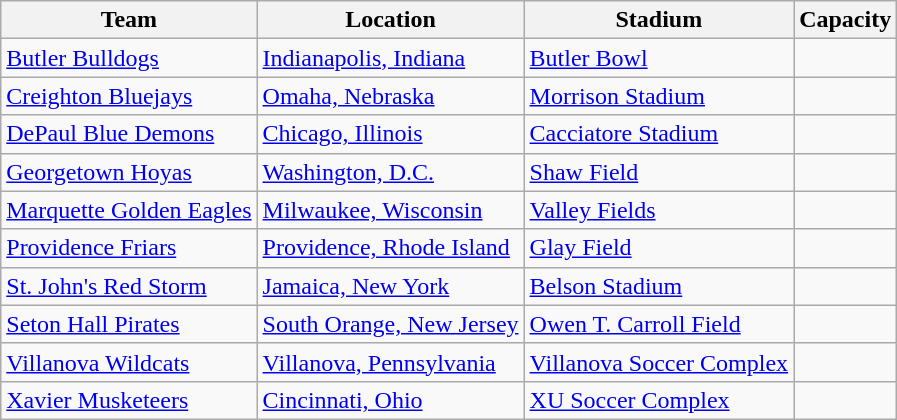<table class="wikitable sortable" style="text-align: left;">
<tr>
<th>Team</th>
<th>Location</th>
<th>Stadium</th>
<th>Capacity</th>
</tr>
<tr>
<td><a href='#'>Butler Bulldogs</a></td>
<td><a href='#'>Indianapolis, Indiana</a></td>
<td><a href='#'>Butler Bowl</a></td>
<td align="center"></td>
</tr>
<tr>
<td><a href='#'>Creighton Bluejays</a></td>
<td><a href='#'>Omaha, Nebraska</a></td>
<td><a href='#'>Morrison Stadium</a></td>
<td align="center"></td>
</tr>
<tr>
<td><a href='#'>DePaul Blue Demons</a></td>
<td><a href='#'>Chicago, Illinois</a></td>
<td><a href='#'>Cacciatore Stadium</a></td>
<td align="center"></td>
</tr>
<tr>
<td><a href='#'>Georgetown Hoyas</a></td>
<td><a href='#'>Washington, D.C.</a></td>
<td><a href='#'>Shaw Field</a></td>
<td align="center"></td>
</tr>
<tr>
<td><a href='#'>Marquette Golden Eagles</a></td>
<td><a href='#'>Milwaukee, Wisconsin</a></td>
<td><a href='#'>Valley Fields</a></td>
<td align="center"></td>
</tr>
<tr>
<td><a href='#'>Providence Friars</a></td>
<td><a href='#'>Providence, Rhode Island</a></td>
<td><a href='#'>Glay Field</a></td>
<td align="center"></td>
</tr>
<tr>
<td><a href='#'>St. John's Red Storm</a></td>
<td><a href='#'>Jamaica, New York</a></td>
<td><a href='#'>Belson Stadium</a></td>
<td align="center"></td>
</tr>
<tr>
<td><a href='#'>Seton Hall Pirates</a></td>
<td><a href='#'>South Orange, New Jersey</a></td>
<td><a href='#'>Owen T. Carroll Field</a></td>
<td align="center"></td>
</tr>
<tr>
<td><a href='#'>Villanova Wildcats</a></td>
<td><a href='#'>Villanova, Pennsylvania</a></td>
<td><a href='#'>Villanova Soccer Complex</a></td>
<td align="center"></td>
</tr>
<tr>
<td><a href='#'>Xavier Musketeers</a></td>
<td><a href='#'>Cincinnati, Ohio</a></td>
<td><a href='#'>XU Soccer Complex</a></td>
<td align="center"></td>
</tr>
</table>
